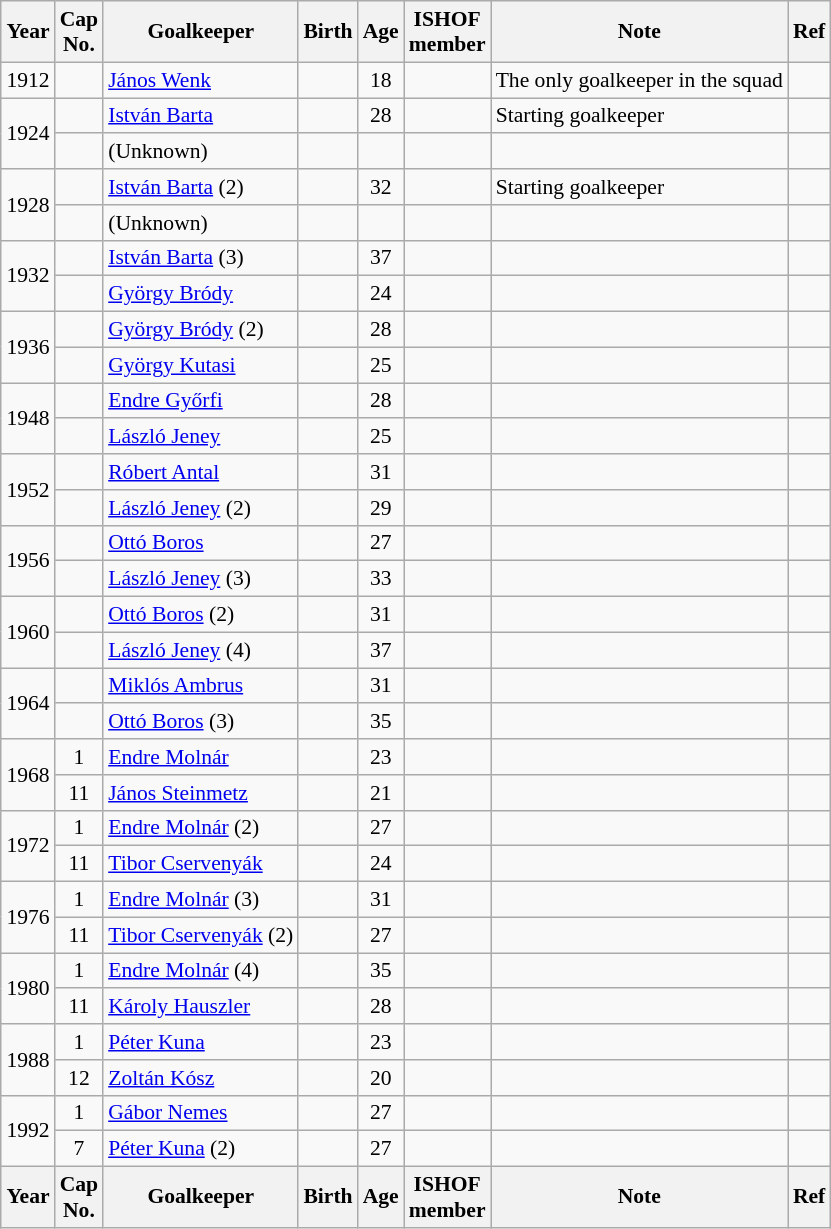<table class="wikitable sortable" style="text-align: center; font-size: 90%; margin-left: 1em;">
<tr>
<th>Year</th>
<th class="unsortable">Cap<br>No.</th>
<th>Goalkeeper</th>
<th>Birth</th>
<th>Age</th>
<th>ISHOF<br>member</th>
<th>Note</th>
<th class="unsortable">Ref</th>
</tr>
<tr>
<td style="text-align: left;">1912</td>
<td></td>
<td style="text-align: left;" data-sort-value="Wenk, János"><a href='#'>János Wenk</a></td>
<td></td>
<td>18</td>
<td></td>
<td style="text-align: left;">The only goalkeeper in the squad</td>
<td></td>
</tr>
<tr>
<td rowspan="2" style="text-align: left;">1924</td>
<td></td>
<td style="text-align: left;" data-sort-value="Barta, István"><a href='#'>István Barta</a></td>
<td></td>
<td>28</td>
<td></td>
<td style="text-align: left;">Starting goalkeeper</td>
<td></td>
</tr>
<tr>
<td></td>
<td style="text-align: left;" data-sort-value="ZZZZZ">(Unknown)</td>
<td></td>
<td></td>
<td></td>
<td style="text-align: left;"></td>
<td></td>
</tr>
<tr>
<td rowspan="2" style="text-align: left;">1928 </td>
<td></td>
<td style="text-align: left;" data-sort-value="Barta, István"><a href='#'>István Barta</a> (2)</td>
<td></td>
<td>32</td>
<td></td>
<td style="text-align: left;">Starting goalkeeper</td>
<td></td>
</tr>
<tr>
<td></td>
<td style="text-align: left;" data-sort-value="ZZZZZ">(Unknown)</td>
<td></td>
<td></td>
<td></td>
<td style="text-align: left;"></td>
<td></td>
</tr>
<tr>
<td rowspan="2" style="text-align: left;">1932 </td>
<td></td>
<td style="text-align: left;" data-sort-value="Barta, István"><a href='#'>István Barta</a> (3)</td>
<td></td>
<td>37</td>
<td></td>
<td style="text-align: left;"></td>
<td></td>
</tr>
<tr>
<td></td>
<td style="text-align: left;" data-sort-value="Bródy, György"><a href='#'>György Bródy</a></td>
<td></td>
<td>24</td>
<td></td>
<td style="text-align: left;"></td>
<td></td>
</tr>
<tr>
<td rowspan="2" style="text-align: left;">1936 </td>
<td></td>
<td style="text-align: left;" data-sort-value="Bródy, György"><a href='#'>György Bródy</a> (2)</td>
<td></td>
<td>28</td>
<td></td>
<td style="text-align: left;"></td>
<td></td>
</tr>
<tr>
<td></td>
<td style="text-align: left;" data-sort-value="Kutasi, György"><a href='#'>György Kutasi</a></td>
<td></td>
<td>25</td>
<td></td>
<td style="text-align: left;"></td>
<td></td>
</tr>
<tr>
<td rowspan="2" style="text-align: left;">1948 </td>
<td></td>
<td style="text-align: left;" data-sort-value="Győrfi, Endre"><a href='#'>Endre Győrfi</a></td>
<td></td>
<td>28</td>
<td></td>
<td style="text-align: left;"></td>
<td></td>
</tr>
<tr>
<td></td>
<td style="text-align: left;" data-sort-value="Jeney, László"><a href='#'>László Jeney</a></td>
<td></td>
<td>25</td>
<td></td>
<td style="text-align: left;"></td>
<td></td>
</tr>
<tr>
<td rowspan="2" style="text-align: left;">1952 </td>
<td></td>
<td style="text-align: left;" data-sort-value="Antal, Róbert"><a href='#'>Róbert Antal</a></td>
<td></td>
<td>31</td>
<td></td>
<td style="text-align: left;"></td>
<td></td>
</tr>
<tr>
<td></td>
<td style="text-align: left;" data-sort-value="Jeney, László"><a href='#'>László Jeney</a> (2)</td>
<td></td>
<td>29</td>
<td></td>
<td style="text-align: left;"></td>
<td></td>
</tr>
<tr>
<td rowspan="2" style="text-align: left;">1956 </td>
<td></td>
<td style="text-align: left;" data-sort-value="Boros, Ottó"><a href='#'>Ottó Boros</a></td>
<td></td>
<td>27</td>
<td></td>
<td style="text-align: left;"></td>
<td></td>
</tr>
<tr>
<td></td>
<td style="text-align: left;" data-sort-value="Jeney, László"><a href='#'>László Jeney</a> (3)</td>
<td></td>
<td>33</td>
<td></td>
<td style="text-align: left;"></td>
<td></td>
</tr>
<tr>
<td rowspan="2" style="text-align: left;">1960 </td>
<td></td>
<td style="text-align: left;" data-sort-value="Boros, Ottó"><a href='#'>Ottó Boros</a> (2)</td>
<td></td>
<td>31</td>
<td></td>
<td style="text-align: left;"></td>
<td></td>
</tr>
<tr>
<td></td>
<td style="text-align: left;" data-sort-value="Jeney, László"><a href='#'>László Jeney</a> (4)</td>
<td></td>
<td>37</td>
<td></td>
<td style="text-align: left;"></td>
<td></td>
</tr>
<tr>
<td rowspan="2" style="text-align: left;">1964 </td>
<td></td>
<td style="text-align: left;" data-sort-value="Ambrus, Miklós"><a href='#'>Miklós Ambrus</a></td>
<td></td>
<td>31</td>
<td></td>
<td style="text-align: left;"></td>
<td></td>
</tr>
<tr>
<td></td>
<td style="text-align: left;" data-sort-value="Boros, Ottó"><a href='#'>Ottó Boros</a> (3)</td>
<td></td>
<td>35</td>
<td></td>
<td style="text-align: left;"></td>
<td></td>
</tr>
<tr>
<td rowspan="2" style="text-align: left;">1968 </td>
<td>1</td>
<td style="text-align: left;" data-sort-value="Molnár, Endre"><a href='#'>Endre Molnár</a></td>
<td></td>
<td>23</td>
<td></td>
<td style="text-align: left;"></td>
<td></td>
</tr>
<tr>
<td>11</td>
<td style="text-align: left;" data-sort-value="Steinmetz, János"><a href='#'>János Steinmetz</a></td>
<td></td>
<td>21</td>
<td></td>
<td style="text-align: left;"></td>
<td></td>
</tr>
<tr>
<td rowspan="2" style="text-align: left;">1972 </td>
<td>1</td>
<td style="text-align: left;" data-sort-value="Molnár, Endre"><a href='#'>Endre Molnár</a> (2)</td>
<td></td>
<td>27</td>
<td></td>
<td style="text-align: left;"></td>
<td></td>
</tr>
<tr>
<td>11</td>
<td style="text-align: left;" data-sort-value="Cservenyák, Tibor"><a href='#'>Tibor Cservenyák</a></td>
<td></td>
<td>24</td>
<td></td>
<td style="text-align: left;"></td>
<td></td>
</tr>
<tr>
<td rowspan="2" style="text-align: left;">1976 </td>
<td>1</td>
<td style="text-align: left;" data-sort-value="Molnár, Endre"><a href='#'>Endre Molnár</a> (3)</td>
<td></td>
<td>31</td>
<td></td>
<td style="text-align: left;"></td>
<td></td>
</tr>
<tr>
<td>11</td>
<td style="text-align: left;" data-sort-value="Cservenyák, Tibor"><a href='#'>Tibor Cservenyák</a> (2)</td>
<td></td>
<td>27</td>
<td></td>
<td style="text-align: left;"></td>
<td></td>
</tr>
<tr>
<td rowspan="2" style="text-align: left;">1980 </td>
<td>1</td>
<td style="text-align: left;" data-sort-value="Molnár, Endre"><a href='#'>Endre Molnár</a> (4)</td>
<td></td>
<td>35</td>
<td></td>
<td style="text-align: left;"></td>
<td></td>
</tr>
<tr>
<td>11</td>
<td style="text-align: left;" data-sort-value="Hauszler, Károly"><a href='#'>Károly Hauszler</a></td>
<td></td>
<td>28</td>
<td></td>
<td style="text-align: left;"></td>
<td></td>
</tr>
<tr>
<td rowspan="2" style="text-align: left;">1988</td>
<td>1</td>
<td style="text-align: left;" data-sort-value="Kuna, Péter"><a href='#'>Péter Kuna</a></td>
<td></td>
<td>23</td>
<td></td>
<td style="text-align: left;"></td>
<td></td>
</tr>
<tr>
<td>12</td>
<td style="text-align: left;" data-sort-value="Kósz, Zoltán"><a href='#'>Zoltán Kósz</a></td>
<td></td>
<td>20</td>
<td></td>
<td style="text-align: left;"></td>
<td></td>
</tr>
<tr>
<td rowspan="2" style="text-align: left;">1992</td>
<td>1</td>
<td style="text-align: left;" data-sort-value="Nemes, Gábor"><a href='#'>Gábor Nemes</a></td>
<td></td>
<td>27</td>
<td></td>
<td style="text-align: left;"></td>
<td></td>
</tr>
<tr>
<td>7</td>
<td style="text-align: left;" data-sort-value="Kuna, Péter"><a href='#'>Péter Kuna</a> (2)</td>
<td></td>
<td>27</td>
<td></td>
<td style="text-align: left;"></td>
<td></td>
</tr>
<tr>
<th>Year</th>
<th>Cap<br>No.</th>
<th>Goalkeeper</th>
<th>Birth</th>
<th>Age</th>
<th>ISHOF<br>member</th>
<th>Note</th>
<th>Ref</th>
</tr>
</table>
